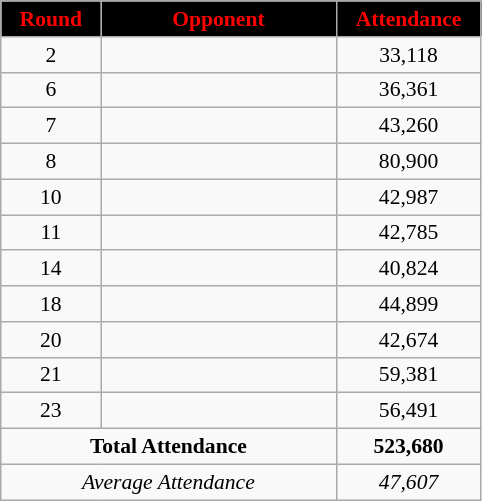<table class="wikitable sortable" style="text-align:center; font-size:90%">
<tr>
<th width=60 style="background:#000000; color:red; text-align:center;">Round</th>
<th width=150 style="background:#000000; color:red; text-align:center;" class="unsortable">Opponent</th>
<th width=90 style="background:#000000; color:red; text-align:center;">Attendance</th>
</tr>
<tr>
<td>2</td>
<td></td>
<td>33,118</td>
</tr>
<tr>
<td>6</td>
<td></td>
<td>36,361</td>
</tr>
<tr>
<td>7</td>
<td></td>
<td>43,260</td>
</tr>
<tr>
<td>8</td>
<td></td>
<td>80,900</td>
</tr>
<tr>
<td>10</td>
<td></td>
<td>42,987</td>
</tr>
<tr>
<td>11</td>
<td></td>
<td>42,785</td>
</tr>
<tr>
<td>14</td>
<td></td>
<td>40,824</td>
</tr>
<tr>
<td>18</td>
<td></td>
<td>44,899</td>
</tr>
<tr>
<td>20</td>
<td></td>
<td>42,674</td>
</tr>
<tr>
<td>21</td>
<td></td>
<td>59,381</td>
</tr>
<tr>
<td>23</td>
<td></td>
<td>56,491</td>
</tr>
<tr class="sortbottom">
<td colspan="2"><strong>Total Attendance</strong></td>
<td><strong>523,680</strong></td>
</tr>
<tr class="sortbottom">
<td colspan="2"><em>Average Attendance</em></td>
<td><em>47,607</em></td>
</tr>
</table>
